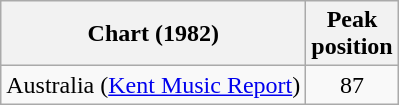<table class="wikitable">
<tr>
<th>Chart (1982)</th>
<th>Peak<br>position</th>
</tr>
<tr>
<td>Australia (<a href='#'>Kent Music Report</a>)</td>
<td style="text-align:center;">87</td>
</tr>
</table>
